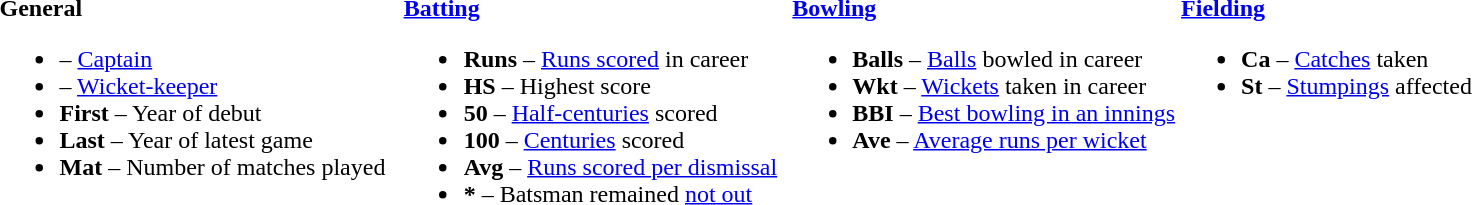<table>
<tr>
<td valign="top" style="width:26%"><br><strong>General</strong><ul><li> – <a href='#'>Captain</a></li><li> – <a href='#'>Wicket-keeper</a></li><li><strong>First</strong> – Year of debut</li><li><strong>Last</strong> – Year of latest game</li><li><strong>Mat</strong> – Number of matches played</li></ul></td>
<td valign="top" style="width:25%"><br><strong><a href='#'>Batting</a></strong><ul><li><strong>Runs</strong> – <a href='#'>Runs scored</a> in career</li><li><strong>HS</strong> – Highest score</li><li><strong>50</strong> – <a href='#'>Half-centuries</a> scored</li><li><strong>100</strong> – <a href='#'>Centuries</a> scored</li><li><strong>Avg</strong> – <a href='#'>Runs scored per dismissal</a></li><li><strong>*</strong> – Batsman remained <a href='#'>not out</a></li></ul></td>
<td valign="top" style="width:25%"><br><strong><a href='#'>Bowling</a></strong><ul><li><strong>Balls</strong> – <a href='#'>Balls</a> bowled in career</li><li><strong>Wkt</strong> – <a href='#'>Wickets</a> taken in career</li><li><strong>BBI</strong> – <a href='#'>Best bowling in an innings</a></li><li><strong>Ave</strong> – <a href='#'>Average runs per wicket</a></li></ul></td>
<td valign="top" style="width:24%"><br><strong><a href='#'>Fielding</a></strong><ul><li><strong>Ca</strong> – <a href='#'>Catches</a> taken</li><li><strong>St</strong> – <a href='#'>Stumpings</a> affected</li></ul></td>
</tr>
</table>
